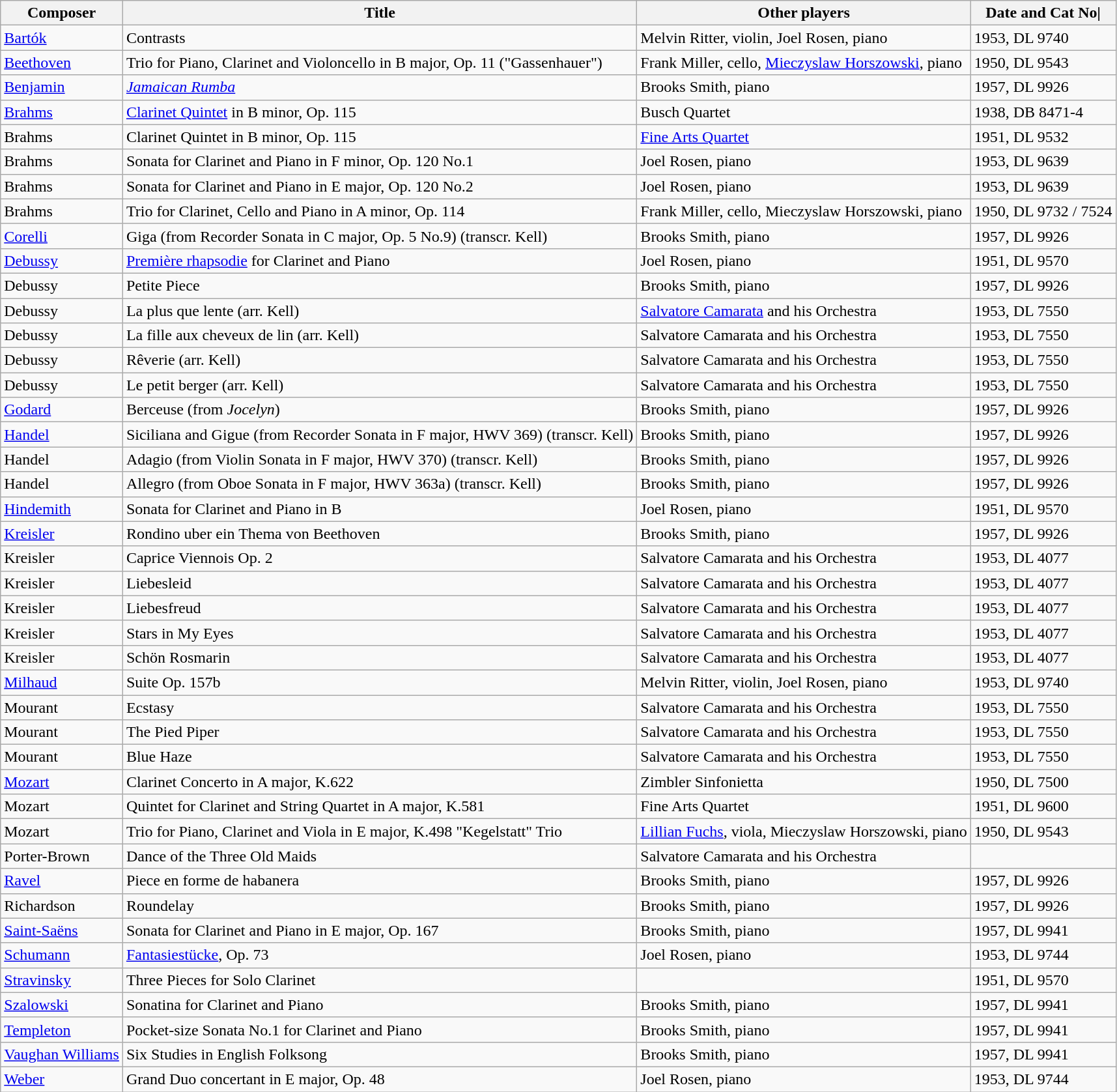<table class="wikitable sortable">
<tr>
<th><strong>Composer</strong></th>
<th><strong>Title</strong></th>
<th><strong>Other players</strong></th>
<th><strong>Date and Cat No</strong>|</th>
</tr>
<tr>
<td><a href='#'>Bartók</a></td>
<td>Contrasts</td>
<td>Melvin Ritter, violin, Joel Rosen, piano</td>
<td>1953, DL 9740</td>
</tr>
<tr>
<td><a href='#'>Beethoven</a></td>
<td>Trio for Piano, Clarinet and Violoncello in B major, Op. 11 ("Gassenhauer")</td>
<td>Frank Miller, cello, <a href='#'>Mieczyslaw Horszowski</a>, piano</td>
<td>1950, DL 9543</td>
</tr>
<tr>
<td><a href='#'>Benjamin</a></td>
<td><em><a href='#'>Jamaican Rumba</a></em></td>
<td>Brooks Smith, piano</td>
<td>1957, DL 9926</td>
</tr>
<tr>
<td><a href='#'>Brahms</a></td>
<td><a href='#'>Clarinet Quintet</a> in B minor, Op. 115</td>
<td>Busch Quartet</td>
<td>1938, DB 8471-4</td>
</tr>
<tr>
<td>Brahms</td>
<td Clarinet Quintet (Brahms)>Clarinet Quintet in B minor, Op. 115</td>
<td><a href='#'>Fine Arts Quartet</a></td>
<td>1951, DL 9532</td>
</tr>
<tr>
<td>Brahms</td>
<td>Sonata for Clarinet and Piano in F minor, Op. 120 No.1</td>
<td>Joel Rosen, piano</td>
<td>1953, DL 9639</td>
</tr>
<tr>
<td>Brahms</td>
<td>Sonata for Clarinet and Piano in E major, Op. 120 No.2</td>
<td>Joel Rosen, piano</td>
<td>1953, DL 9639</td>
</tr>
<tr>
<td>Brahms</td>
<td>Trio for Clarinet, Cello and Piano in A minor, Op. 114</td>
<td>Frank Miller, cello, Mieczyslaw Horszowski, piano</td>
<td>1950, DL 9732 / 7524</td>
</tr>
<tr>
<td><a href='#'>Corelli</a></td>
<td>Giga (from Recorder Sonata in C major, Op. 5 No.9) (transcr. Kell)</td>
<td>Brooks Smith, piano</td>
<td>1957, DL 9926</td>
</tr>
<tr>
<td><a href='#'>Debussy</a></td>
<td><a href='#'>Première rhapsodie</a> for Clarinet and Piano</td>
<td>Joel Rosen, piano</td>
<td>1951, DL 9570</td>
</tr>
<tr>
<td>Debussy</td>
<td>Petite Piece</td>
<td>Brooks Smith, piano</td>
<td>1957, DL 9926</td>
</tr>
<tr>
<td>Debussy</td>
<td>La plus que lente (arr. Kell)</td>
<td><a href='#'>Salvatore Camarata</a> and his Orchestra</td>
<td>1953, DL 7550</td>
</tr>
<tr>
<td>Debussy</td>
<td>La fille aux cheveux de lin (arr. Kell)</td>
<td>Salvatore Camarata and his Orchestra</td>
<td>1953, DL 7550</td>
</tr>
<tr>
<td>Debussy</td>
<td>Rêverie (arr. Kell)</td>
<td>Salvatore Camarata and his Orchestra</td>
<td>1953, DL 7550</td>
</tr>
<tr>
<td>Debussy</td>
<td>Le petit berger (arr. Kell)</td>
<td>Salvatore Camarata and his Orchestra</td>
<td>1953, DL 7550</td>
</tr>
<tr>
<td><a href='#'>Godard</a></td>
<td>Berceuse (from <em>Jocelyn</em>)</td>
<td>Brooks Smith, piano</td>
<td>1957, DL 9926</td>
</tr>
<tr>
<td><a href='#'>Handel</a></td>
<td>Siciliana and Gigue (from Recorder Sonata in F major, HWV 369) (transcr. Kell)</td>
<td>Brooks Smith, piano</td>
<td>1957, DL 9926</td>
</tr>
<tr>
<td>Handel</td>
<td>Adagio (from Violin Sonata in F major, HWV 370) (transcr. Kell)</td>
<td>Brooks Smith, piano</td>
<td>1957, DL 9926</td>
</tr>
<tr>
<td>Handel</td>
<td>Allegro (from Oboe Sonata in F major, HWV 363a) (transcr. Kell)</td>
<td>Brooks Smith, piano</td>
<td>1957, DL 9926</td>
</tr>
<tr>
<td><a href='#'>Hindemith</a></td>
<td>Sonata for Clarinet and Piano in B</td>
<td>Joel Rosen, piano</td>
<td>1951, DL 9570</td>
</tr>
<tr>
<td><a href='#'>Kreisler</a></td>
<td>Rondino uber ein Thema von Beethoven</td>
<td>Brooks Smith, piano</td>
<td>1957, DL 9926</td>
</tr>
<tr>
<td>Kreisler</td>
<td>Caprice Viennois Op. 2</td>
<td>Salvatore Camarata and his Orchestra</td>
<td>1953, DL 4077</td>
</tr>
<tr>
<td>Kreisler</td>
<td>Liebesleid</td>
<td>Salvatore Camarata and his Orchestra</td>
<td>1953, DL 4077</td>
</tr>
<tr>
<td>Kreisler</td>
<td>Liebesfreud</td>
<td>Salvatore Camarata and his Orchestra</td>
<td>1953, DL 4077</td>
</tr>
<tr>
<td>Kreisler</td>
<td>Stars in My Eyes</td>
<td>Salvatore Camarata and his Orchestra</td>
<td>1953, DL 4077</td>
</tr>
<tr>
<td>Kreisler</td>
<td>Schön Rosmarin</td>
<td>Salvatore Camarata and his Orchestra</td>
<td>1953, DL 4077</td>
</tr>
<tr>
<td><a href='#'>Milhaud</a></td>
<td>Suite Op. 157b</td>
<td>Melvin Ritter, violin, Joel Rosen, piano</td>
<td>1953, DL 9740</td>
</tr>
<tr>
<td>Mourant</td>
<td>Ecstasy</td>
<td>Salvatore Camarata and his Orchestra</td>
<td>1953, DL 7550</td>
</tr>
<tr>
<td>Mourant</td>
<td>The Pied Piper</td>
<td>Salvatore Camarata and his Orchestra</td>
<td>1953, DL 7550</td>
</tr>
<tr>
<td>Mourant</td>
<td>Blue Haze</td>
<td>Salvatore Camarata and his Orchestra</td>
<td>1953, DL 7550</td>
</tr>
<tr>
<td><a href='#'>Mozart</a></td>
<td>Clarinet Concerto in A major, K.622</td>
<td>Zimbler Sinfonietta</td>
<td>1950, DL 7500</td>
</tr>
<tr>
<td>Mozart</td>
<td>Quintet for Clarinet and String Quartet in A major, K.581</td>
<td>Fine Arts Quartet</td>
<td>1951, DL 9600</td>
</tr>
<tr>
<td>Mozart</td>
<td>Trio for Piano, Clarinet and Viola in E major, K.498 "Kegelstatt" Trio</td>
<td><a href='#'>Lillian Fuchs</a>, viola, Mieczyslaw Horszowski, piano</td>
<td>1950, DL 9543</td>
</tr>
<tr>
<td>Porter-Brown</td>
<td>Dance of the Three Old Maids</td>
<td>Salvatore Camarata and his Orchestra</td>
</tr>
<tr>
<td><a href='#'>Ravel</a></td>
<td>Piece en forme de habanera</td>
<td>Brooks Smith, piano</td>
<td>1957, DL 9926</td>
</tr>
<tr>
<td>Richardson</td>
<td>Roundelay</td>
<td>Brooks Smith, piano</td>
<td>1957, DL 9926</td>
</tr>
<tr>
<td><a href='#'>Saint-Saëns</a></td>
<td>Sonata for Clarinet and Piano in E major, Op. 167</td>
<td>Brooks Smith, piano</td>
<td>1957, DL 9941</td>
</tr>
<tr>
<td><a href='#'>Schumann</a></td>
<td><a href='#'>Fantasiestücke</a>, Op. 73</td>
<td>Joel Rosen, piano</td>
<td>1953, DL 9744</td>
</tr>
<tr>
<td><a href='#'>Stravinsky</a></td>
<td>Three Pieces for Solo Clarinet</td>
<td></td>
<td>1951, DL 9570</td>
</tr>
<tr>
<td><a href='#'>Szalowski</a></td>
<td>Sonatina for Clarinet and Piano</td>
<td>Brooks Smith, piano</td>
<td>1957, DL 9941</td>
</tr>
<tr>
<td><a href='#'>Templeton</a></td>
<td>Pocket-size Sonata No.1 for Clarinet and Piano</td>
<td>Brooks Smith, piano</td>
<td>1957, DL 9941</td>
</tr>
<tr>
<td><a href='#'>Vaughan Williams</a></td>
<td>Six Studies in English Folksong</td>
<td>Brooks Smith, piano</td>
<td>1957, DL 9941</td>
</tr>
<tr>
<td><a href='#'>Weber</a></td>
<td>Grand Duo concertant in E major, Op. 48</td>
<td>Joel Rosen, piano</td>
<td>1953, DL 9744</td>
</tr>
</table>
